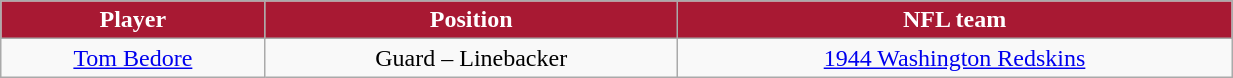<table class="wikitable" width="65%">
<tr align="center"  style="background:#A81933;color:#FFFFFF;">
<td><strong>Player</strong></td>
<td><strong>Position</strong></td>
<td><strong>NFL team</strong></td>
</tr>
<tr align="center" bgcolor="">
<td><a href='#'>Tom Bedore</a></td>
<td>Guard – Linebacker</td>
<td><a href='#'>1944 Washington Redskins</a></td>
</tr>
</table>
